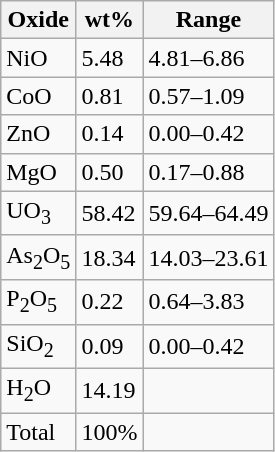<table class="wikitable">
<tr>
<th>Oxide</th>
<th>wt%</th>
<th>Range</th>
</tr>
<tr>
<td>NiO</td>
<td>5.48</td>
<td>4.81–6.86</td>
</tr>
<tr>
<td>CoO</td>
<td>0.81</td>
<td>0.57–1.09</td>
</tr>
<tr>
<td>ZnO</td>
<td>0.14</td>
<td>0.00–0.42</td>
</tr>
<tr>
<td>MgO</td>
<td>0.50</td>
<td>0.17–0.88</td>
</tr>
<tr>
<td>UO<sub>3</sub></td>
<td>58.42</td>
<td>59.64–64.49</td>
</tr>
<tr>
<td>As<sub>2</sub>O<sub>5</sub></td>
<td>18.34</td>
<td>14.03–23.61</td>
</tr>
<tr>
<td>P<sub>2</sub>O<sub>5</sub></td>
<td>0.22</td>
<td>0.64–3.83</td>
</tr>
<tr>
<td>SiO<sub>2</sub></td>
<td>0.09</td>
<td>0.00–0.42</td>
</tr>
<tr>
<td>H<sub>2</sub>O</td>
<td>14.19</td>
<td></td>
</tr>
<tr>
<td>Total</td>
<td>100%</td>
<td></td>
</tr>
</table>
